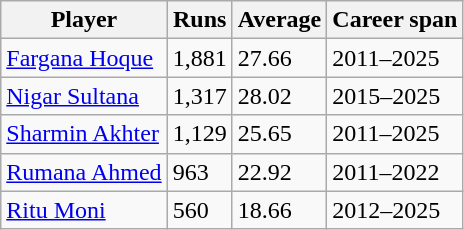<table class="wikitable">
<tr>
<th>Player</th>
<th>Runs</th>
<th>Average</th>
<th>Career span</th>
</tr>
<tr>
<td><a href='#'>Fargana Hoque</a></td>
<td>1,881</td>
<td>27.66</td>
<td>2011–2025</td>
</tr>
<tr>
<td><a href='#'>Nigar Sultana</a></td>
<td>1,317</td>
<td>28.02</td>
<td>2015–2025</td>
</tr>
<tr>
<td><a href='#'>Sharmin Akhter</a></td>
<td>1,129</td>
<td>25.65</td>
<td>2011–2025</td>
</tr>
<tr>
<td><a href='#'>Rumana Ahmed</a></td>
<td>963</td>
<td>22.92</td>
<td>2011–2022</td>
</tr>
<tr>
<td><a href='#'>Ritu Moni</a></td>
<td>560</td>
<td>18.66</td>
<td>2012–2025</td>
</tr>
</table>
